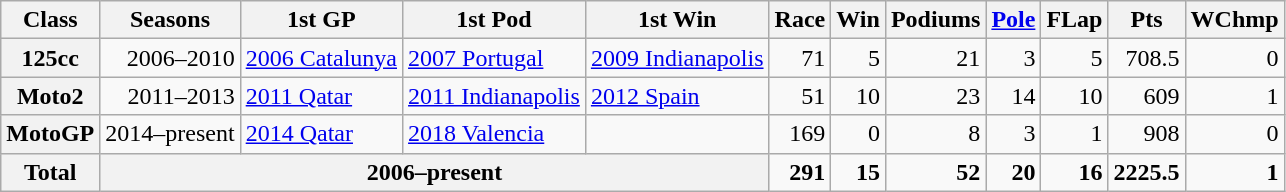<table class="wikitable">
<tr>
<th>Class</th>
<th>Seasons</th>
<th>1st GP</th>
<th>1st Pod</th>
<th>1st Win</th>
<th>Race</th>
<th>Win</th>
<th>Podiums</th>
<th><a href='#'>Pole</a></th>
<th>FLap</th>
<th>Pts</th>
<th>WChmp</th>
</tr>
<tr align="right">
<th>125cc</th>
<td>2006–2010</td>
<td align="left"><a href='#'>2006 Catalunya</a></td>
<td align="left"><a href='#'>2007 Portugal</a></td>
<td align="left"><a href='#'>2009 Indianapolis</a></td>
<td>71</td>
<td>5</td>
<td>21</td>
<td>3</td>
<td>5</td>
<td>708.5</td>
<td>0</td>
</tr>
<tr align="right">
<th>Moto2</th>
<td>2011–2013</td>
<td align="left"><a href='#'>2011 Qatar</a></td>
<td align="left"><a href='#'>2011 Indianapolis</a></td>
<td align="left"><a href='#'>2012 Spain</a></td>
<td>51</td>
<td>10</td>
<td>23</td>
<td>14</td>
<td>10</td>
<td>609</td>
<td>1</td>
</tr>
<tr align="right">
<th>MotoGP</th>
<td>2014–present</td>
<td align="left"><a href='#'>2014 Qatar</a></td>
<td align="left"><a href='#'>2018 Valencia</a></td>
<td align="left"></td>
<td>169</td>
<td>0</td>
<td>8</td>
<td>3</td>
<td>1</td>
<td>908</td>
<td>0</td>
</tr>
<tr align="right">
<th>Total</th>
<th colspan=4>2006–present</th>
<td><strong>291</strong></td>
<td><strong>15</strong></td>
<td><strong>52</strong></td>
<td><strong>20</strong></td>
<td><strong>16</strong></td>
<td><strong>2225.5</strong></td>
<td><strong>1</strong></td>
</tr>
</table>
